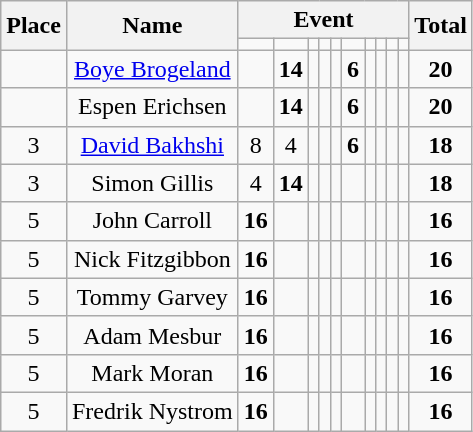<table class="wikitable" style="text-align:center;">
<tr>
<th rowspan="2">Place</th>
<th rowspan="2">Name</th>
<th colspan="10">Event</th>
<th rowspan="2">Total</th>
</tr>
<tr>
<td></td>
<td></td>
<td></td>
<td></td>
<td></td>
<td></td>
<td></td>
<td></td>
<td></td>
<td></td>
</tr>
<tr>
<td></td>
<td><a href='#'>Boye Brogeland</a></td>
<td></td>
<td><strong>14</strong></td>
<td></td>
<td></td>
<td></td>
<td><strong>6</strong></td>
<td></td>
<td></td>
<td></td>
<td></td>
<td><strong>20</strong></td>
</tr>
<tr>
<td></td>
<td>Espen Erichsen</td>
<td></td>
<td><strong>14</strong></td>
<td></td>
<td></td>
<td></td>
<td><strong>6</strong></td>
<td></td>
<td></td>
<td></td>
<td></td>
<td><strong>20</strong></td>
</tr>
<tr>
<td>3</td>
<td><a href='#'>David Bakhshi</a></td>
<td>8</td>
<td>4</td>
<td></td>
<td></td>
<td></td>
<td><strong>6</strong></td>
<td></td>
<td></td>
<td></td>
<td></td>
<td><strong>18</strong></td>
</tr>
<tr>
<td>3</td>
<td>Simon Gillis</td>
<td>4</td>
<td><strong>14</strong></td>
<td></td>
<td></td>
<td></td>
<td></td>
<td></td>
<td></td>
<td></td>
<td></td>
<td><strong>18</strong></td>
</tr>
<tr>
<td>5</td>
<td>John Carroll</td>
<td><strong>16</strong></td>
<td></td>
<td></td>
<td></td>
<td></td>
<td></td>
<td></td>
<td></td>
<td></td>
<td></td>
<td><strong>16</strong></td>
</tr>
<tr>
<td>5</td>
<td>Nick Fitzgibbon</td>
<td><strong>16</strong></td>
<td></td>
<td></td>
<td></td>
<td></td>
<td></td>
<td></td>
<td></td>
<td></td>
<td></td>
<td><strong>16</strong></td>
</tr>
<tr>
<td>5</td>
<td>Tommy Garvey</td>
<td><strong>16</strong></td>
<td></td>
<td></td>
<td></td>
<td></td>
<td></td>
<td></td>
<td></td>
<td></td>
<td></td>
<td><strong>16</strong></td>
</tr>
<tr>
<td>5</td>
<td>Adam Mesbur</td>
<td><strong>16</strong></td>
<td></td>
<td></td>
<td></td>
<td></td>
<td></td>
<td></td>
<td></td>
<td></td>
<td></td>
<td><strong>16</strong></td>
</tr>
<tr>
<td>5</td>
<td>Mark Moran</td>
<td><strong>16</strong></td>
<td></td>
<td></td>
<td></td>
<td></td>
<td></td>
<td></td>
<td></td>
<td></td>
<td></td>
<td><strong>16</strong></td>
</tr>
<tr>
<td>5</td>
<td>Fredrik Nystrom</td>
<td><strong>16</strong></td>
<td></td>
<td></td>
<td></td>
<td></td>
<td></td>
<td></td>
<td></td>
<td></td>
<td></td>
<td><strong>16</strong></td>
</tr>
</table>
